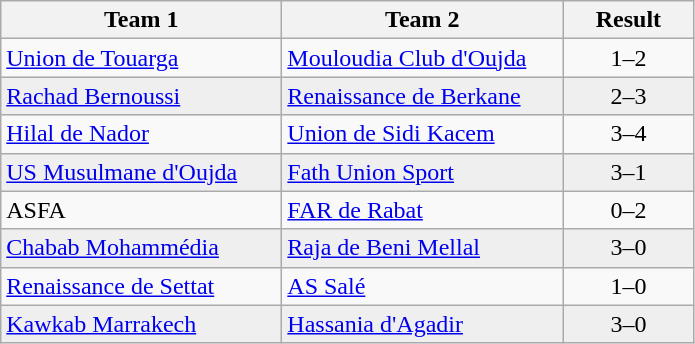<table class="wikitable">
<tr>
<th width="180">Team 1</th>
<th width="180">Team 2</th>
<th width="80">Result</th>
</tr>
<tr>
<td><a href='#'>Union de Touarga</a></td>
<td><a href='#'>Mouloudia Club d'Oujda</a></td>
<td align="center">1–2</td>
</tr>
<tr style="background:#EFEFEF">
<td><a href='#'>Rachad Bernoussi</a></td>
<td><a href='#'>Renaissance de Berkane</a></td>
<td align="center">2–3</td>
</tr>
<tr>
<td><a href='#'>Hilal de Nador</a></td>
<td><a href='#'>Union de Sidi Kacem</a></td>
<td align="center">3–4</td>
</tr>
<tr style="background:#EFEFEF">
<td><a href='#'>US Musulmane d'Oujda</a></td>
<td><a href='#'>Fath Union Sport</a></td>
<td align="center">3–1</td>
</tr>
<tr>
<td>ASFA</td>
<td><a href='#'>FAR de Rabat</a></td>
<td align="center">0–2</td>
</tr>
<tr style="background:#EFEFEF">
<td><a href='#'>Chabab Mohammédia</a></td>
<td><a href='#'>Raja de Beni Mellal</a></td>
<td align="center">3–0</td>
</tr>
<tr>
<td><a href='#'>Renaissance de Settat</a></td>
<td><a href='#'>AS Salé</a></td>
<td align="center">1–0</td>
</tr>
<tr style="background:#EFEFEF">
<td><a href='#'>Kawkab Marrakech</a></td>
<td><a href='#'>Hassania d'Agadir</a></td>
<td align="center">3–0</td>
</tr>
</table>
